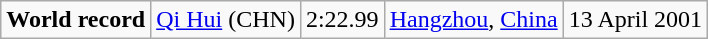<table class="wikitable sortable" style="text-align:left">
<tr>
<td><strong>World record</strong></td>
<td> <a href='#'>Qi Hui</a> (CHN)</td>
<td>2:22.99</td>
<td><a href='#'>Hangzhou</a>, <a href='#'>China</a></td>
<td>13 April 2001</td>
</tr>
</table>
